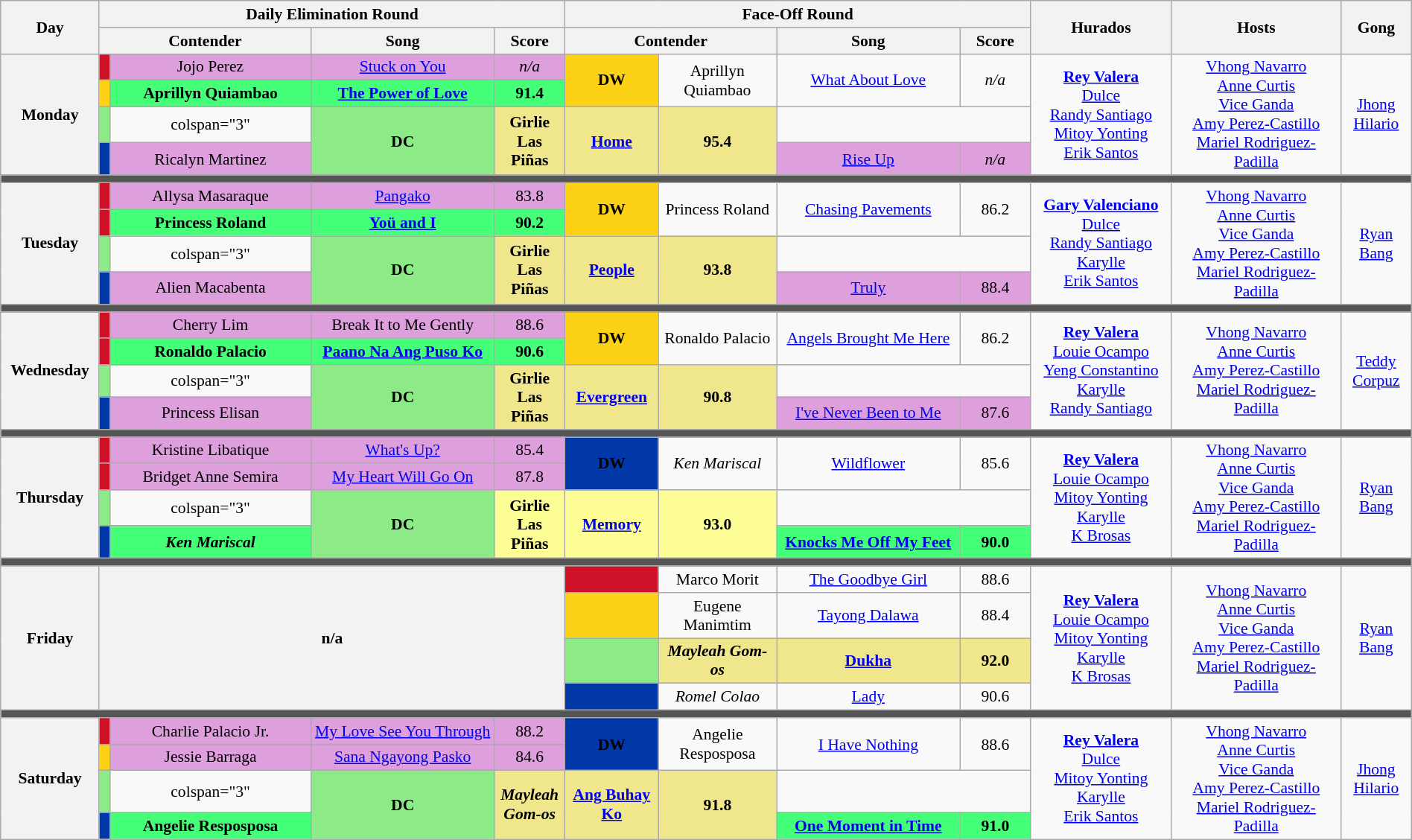<table class="wikitable mw-collapsible mw-collapsed" style="text-align:center; font-size:90%; width:100%;">
<tr>
<th rowspan="2" width="07%">Day</th>
<th colspan="4">Daily Elimination Round</th>
<th colspan="4">Face-Off Round</th>
<th rowspan="2" width="10%">Hurados</th>
<th rowspan="2" width="12%">Hosts</th>
<th rowspan="2" width="05%">Gong</th>
</tr>
<tr>
<th width="15%"  colspan=2>Contender</th>
<th width="13%">Song</th>
<th width="05%">Score</th>
<th width="15%"  colspan=2>Contender</th>
<th width="13%">Song</th>
<th width="05%">Score</th>
</tr>
<tr>
<th rowspan="4">Monday<br><small></small></th>
<th style="background-color:#CE1126;"></th>
<td style="background:Plum;">Jojo Perez</td>
<td style="background:Plum;"><a href='#'>Stuck on You</a></td>
<td style="background:Plum;"><em>n/a</em></td>
<th rowspan="2" style="background-color:#FCD116;">DW</th>
<td rowspan="2">Aprillyn Quiambao</td>
<td rowspan="2"><a href='#'>What About Love</a></td>
<td rowspan="2"><em>n/a</em></td>
<td rowspan="4"><strong><a href='#'>Rey Valera</a></strong><br><a href='#'>Dulce</a><br><a href='#'>Randy Santiago</a><br><a href='#'>Mitoy Yonting</a><br><a href='#'>Erik Santos</a></td>
<td rowspan="4"><a href='#'>Vhong Navarro</a><br><a href='#'>Anne Curtis</a><br><a href='#'>Vice Ganda</a><br><a href='#'>Amy Perez-Castillo</a><br><a href='#'>Mariel Rodriguez-Padilla</a></td>
<td rowspan="4"><a href='#'>Jhong Hilario</a></td>
</tr>
<tr>
<th style="background-color:#FCD116;"></th>
<td style="background:#44ff77;"><strong>Aprillyn Quiambao</strong></td>
<td style="background:#44ff77;"><strong><a href='#'>The Power of Love</a></strong></td>
<td style="background:#44ff77;"><strong>91.4</strong></td>
</tr>
<tr>
<th style="background-color:#8deb87;"></th>
<td>colspan="3" </td>
<th rowspan="2" style="background-color:#8deb87;">DC</th>
<td rowspan="2" style="background:Khaki"><strong>Girlie Las Piñas</strong></td>
<td rowspan="2" style="background:Khaki"><strong><a href='#'>Home</a></strong></td>
<td rowspan="2" style="background:Khaki"><strong>95.4</strong></td>
</tr>
<tr>
<th style="background-color:#0038A8;"></th>
<td style="background:Plum;">Ricalyn Martinez</td>
<td style="background:Plum;"><a href='#'>Rise Up</a></td>
<td style="background:Plum;"><em>n/a</em></td>
</tr>
<tr>
<th colspan="12" style="background:#555;"></th>
</tr>
<tr>
<th rowspan="4">Tuesday<br><small></small></th>
<th style="background-color:#CE1126;"></th>
<td style="background:Plum;">Allysa Masaraque</td>
<td style="background:Plum;"><a href='#'>Pangako</a></td>
<td style="background:Plum;">83.8</td>
<th rowspan="2" style="background-color:#FCD116;">DW</th>
<td rowspan="2">Princess Roland</td>
<td rowspan="2"><a href='#'>Chasing Pavements</a></td>
<td rowspan="2">86.2</td>
<td rowspan="4"><strong><a href='#'>Gary Valenciano</a></strong><br><a href='#'>Dulce</a><br><a href='#'>Randy Santiago</a><br><a href='#'>Karylle</a><br><a href='#'>Erik Santos</a></td>
<td rowspan="4"><a href='#'>Vhong Navarro</a><br><a href='#'>Anne Curtis</a><br><a href='#'>Vice Ganda</a><br><a href='#'>Amy Perez-Castillo</a><br><a href='#'>Mariel Rodriguez-Padilla</a></td>
<td rowspan="4"><a href='#'>Ryan Bang</a></td>
</tr>
<tr>
<th style="background-color:#CE1126;"></th>
<td style="background:#44ff77;"><strong>Princess Roland</strong></td>
<td style="background:#44ff77;"><strong><a href='#'>Yoü and I</a></strong></td>
<td style="background:#44ff77;"><strong>90.2</strong></td>
</tr>
<tr>
<th style="background-color:#8deb87;"></th>
<td>colspan="3" </td>
<th rowspan="2" style="background-color:#8deb87;">DC</th>
<td rowspan="2" style="background:Khaki"><strong>Girlie Las Piñas</strong></td>
<td rowspan="2" style="background:Khaki"><strong><a href='#'>People</a></strong></td>
<td rowspan="2" style="background:Khaki"><strong>93.8</strong></td>
</tr>
<tr>
<th style="background-color:#0038A8;"></th>
<td style="background:Plum;">Alien Macabenta</td>
<td style="background:Plum;"><a href='#'>Truly</a></td>
<td style="background:Plum;">88.4</td>
</tr>
<tr>
<th colspan="12" style="background:#555;"></th>
</tr>
<tr>
<th rowspan="4">Wednesday<br><small></small></th>
<th style="background-color:#CE1126;"></th>
<td style="background:Plum;">Cherry Lim</td>
<td style="background:Plum;">Break It to Me Gently</td>
<td style="background:Plum;">88.6</td>
<th rowspan="2" style="background-color:#FCD116;">DW</th>
<td rowspan="2">Ronaldo Palacio</td>
<td rowspan="2"><a href='#'>Angels Brought Me Here</a></td>
<td rowspan="2">86.2</td>
<td rowspan="4"><strong><a href='#'>Rey Valera</a></strong><br><a href='#'>Louie Ocampo</a><br><a href='#'>Yeng Constantino</a><br><a href='#'>Karylle</a><br><a href='#'>Randy Santiago</a></td>
<td rowspan="4"><a href='#'>Vhong Navarro</a><br><a href='#'>Anne Curtis</a><br><a href='#'>Amy Perez-Castillo</a><br><a href='#'>Mariel Rodriguez-Padilla</a></td>
<td rowspan="4"><a href='#'>Teddy Corpuz</a></td>
</tr>
<tr>
<th style="background-color:#CE1126;"></th>
<td style="background:#44ff77;"><strong>Ronaldo Palacio</strong></td>
<td style="background:#44ff77;"><strong><a href='#'>Paano Na Ang Puso Ko</a> </strong></td>
<td style="background:#44ff77;"><strong>90.6</strong></td>
</tr>
<tr>
<th style="background-color:#8deb87;"></th>
<td>colspan="3" </td>
<th rowspan="2" style="background-color:#8deb87;">DC</th>
<td rowspan="2" style="background:Khaki"><strong>Girlie Las Piñas</strong></td>
<td rowspan="2" style="background:Khaki"><strong><a href='#'>Evergreen</a></strong></td>
<td rowspan="2" style="background:Khaki"><strong>90.8</strong></td>
</tr>
<tr>
<th style="background-color:#0038A8;"></th>
<td style="background:Plum;">Princess Elisan</td>
<td style="background:Plum;"><a href='#'>I've Never Been to Me</a></td>
<td style="background:Plum;">87.6</td>
</tr>
<tr>
<th colspan="12" style="background:#555;"></th>
</tr>
<tr>
<th rowspan="4">Thursday<br><small></small></th>
<th style="background-color:#CE1126;"></th>
<td style="background:Plum;">Kristine Libatique</td>
<td style="background:Plum;"><a href='#'>What's Up?</a></td>
<td style="background:Plum;">85.4</td>
<th rowspan="2" style="background-color:#0038A8;">DW</th>
<td rowspan="2"><em>Ken Mariscal</em></td>
<td rowspan="2"><a href='#'>Wildflower</a></td>
<td rowspan="2">85.6</td>
<td rowspan="4"><strong><a href='#'>Rey Valera</a></strong><br><a href='#'>Louie Ocampo</a><br><a href='#'>Mitoy Yonting</a><br><a href='#'>Karylle</a><br><a href='#'>K Brosas</a></td>
<td rowspan="4"><a href='#'>Vhong Navarro</a><br><a href='#'>Anne Curtis</a><br><a href='#'>Vice Ganda</a><br><a href='#'>Amy Perez-Castillo</a><br><a href='#'>Mariel Rodriguez-Padilla</a></td>
<td rowspan="4"><a href='#'>Ryan Bang</a></td>
</tr>
<tr>
<th style="background-color:#CE1126;"></th>
<td style="background:Plum;">Bridget Anne Semira</td>
<td style="background:Plum;"><a href='#'>My Heart Will Go On</a></td>
<td style="background:Plum;">87.8</td>
</tr>
<tr>
<th style="background-color:#8deb87;"></th>
<td>colspan="3" </td>
<th rowspan="2" style="background-color:#8deb87;">DC</th>
<td rowspan="2" style="background:#FDFD96"><strong>Girlie Las Piñas</strong></td>
<td rowspan="2" style="background:#FDFD96"><strong><a href='#'>Memory</a></strong></td>
<td rowspan="2" style="background:#FDFD96"><strong>93.0</strong></td>
</tr>
<tr>
<th style="background-color:#0038A8;"></th>
<td style="background:#44ff77;"><strong><em>Ken Mariscal</em></strong></td>
<td style="background:#44ff77;"><strong><a href='#'>Knocks Me Off My Feet</a></strong></td>
<td style="background:#44ff77;"><strong>90.0</strong></td>
</tr>
<tr>
<th colspan="12" style="background:#555;"></th>
</tr>
<tr>
<th rowspan="4">Friday<br><small></small></th>
<th colspan="4" rowspan="4">n/a</th>
<th style="background-color:#CE1126;"></th>
<td>Marco Morit</td>
<td><a href='#'>The Goodbye Girl</a></td>
<td>88.6</td>
<td rowspan="4"><strong><a href='#'>Rey Valera</a></strong><br><a href='#'>Louie Ocampo</a><br><a href='#'>Mitoy Yonting</a><br><a href='#'>Karylle</a><br><a href='#'>K Brosas</a></td>
<td rowspan="4"><a href='#'>Vhong Navarro</a><br><a href='#'>Anne Curtis</a><br><a href='#'>Vice Ganda</a><br><a href='#'>Amy Perez-Castillo</a><br><a href='#'>Mariel Rodriguez-Padilla</a></td>
<td rowspan="4"><a href='#'>Ryan Bang</a></td>
</tr>
<tr>
<th style="background-color:#FCD116;"></th>
<td>Eugene Manimtim</td>
<td><a href='#'>Tayong Dalawa</a></td>
<td>88.4</td>
</tr>
<tr>
<th style="background-color:#8deb87;"></th>
<td style="background:Khaki;"><strong><em>Mayleah Gom-os</em></strong></td>
<td style="background:Khaki;"><strong><a href='#'>Dukha</a></strong></td>
<td style="background:Khaki;"><strong>92.0</strong></td>
</tr>
<tr>
<th style="background-color:#0038A8;"></th>
<td><em>Romel Colao</em></td>
<td><a href='#'>Lady</a></td>
<td>90.6</td>
</tr>
<tr>
<th colspan="12" style="background:#555;"></th>
</tr>
<tr>
<th rowspan="4">Saturday<br><small></small></th>
<th style="background-color:#CE1126;"></th>
<td style="background:Plum;">Charlie Palacio Jr.</td>
<td style="background:Plum;"><a href='#'>My Love See You Through</a></td>
<td style="background:Plum;">88.2</td>
<th rowspan="2" style="background-color:#0038A8;">DW</th>
<td rowspan="2">Angelie Resposposa</td>
<td rowspan="2"><a href='#'>I Have Nothing</a></td>
<td rowspan="2">88.6</td>
<td rowspan="4"><strong><a href='#'>Rey Valera</a></strong><br><a href='#'>Dulce</a><br><a href='#'>Mitoy Yonting</a><br><a href='#'>Karylle</a><br><a href='#'>Erik Santos</a></td>
<td rowspan="4"><a href='#'>Vhong Navarro</a><br><a href='#'>Anne Curtis</a><br><a href='#'>Vice Ganda</a><br><a href='#'>Amy Perez-Castillo</a><br><a href='#'>Mariel Rodriguez-Padilla</a></td>
<td rowspan="4"><a href='#'>Jhong Hilario</a></td>
</tr>
<tr>
<th style="background-color:#FCD116;"></th>
<td style="background:Plum;">Jessie Barraga</td>
<td style="background:Plum;"><a href='#'>Sana Ngayong Pasko</a></td>
<td style="background:Plum;">84.6</td>
</tr>
<tr>
<th style="background-color:#8deb87;"></th>
<td>colspan="3" </td>
<th rowspan="2" style="background-color:#8deb87;">DC</th>
<td rowspan="2" style="background:Khaki"><strong><em>Mayleah Gom-os</em></strong></td>
<td rowspan="2" style="background:Khaki"><strong><a href='#'>Ang Buhay Ko</a></strong></td>
<td rowspan="2" style="background:Khaki"><strong>91.8</strong></td>
</tr>
<tr>
<th style="background-color:#0038A8;"></th>
<td style="background:#44ff77;"><strong>Angelie Resposposa</strong></td>
<td style="background:#44ff77;"><strong><a href='#'>One Moment in Time</a></strong></td>
<td style="background:#44ff77;"><strong>91.0</strong></td>
</tr>
</table>
